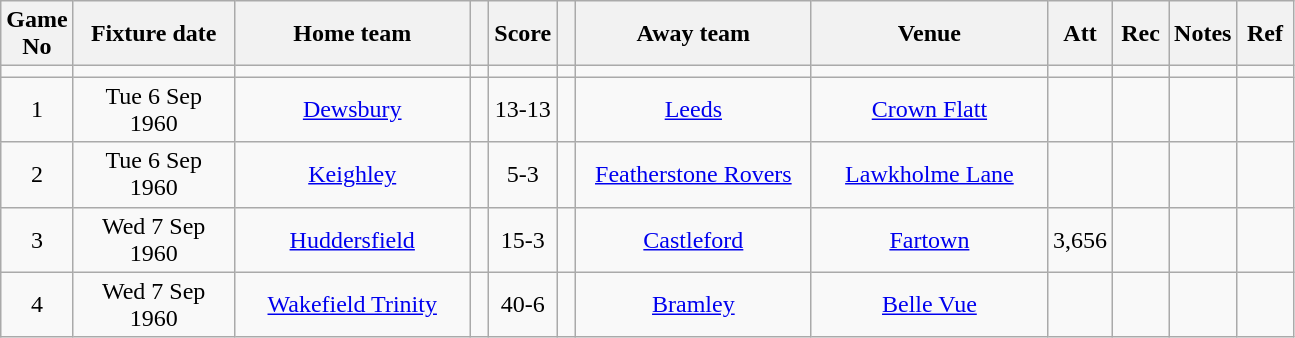<table class="wikitable" style="text-align:center;">
<tr>
<th width=20 abbr="No">Game No</th>
<th width=100 abbr="Date">Fixture date</th>
<th width=150 abbr="Home team">Home team</th>
<th width=5 abbr="space"></th>
<th width=20 abbr="Score">Score</th>
<th width=5 abbr="space"></th>
<th width=150 abbr="Away team">Away team</th>
<th width=150 abbr="Venue">Venue</th>
<th width=30 abbr="Att">Att</th>
<th width=30 abbr="Rec">Rec</th>
<th width=20 abbr="Notes">Notes</th>
<th width=30 abbr="Ref">Ref</th>
</tr>
<tr>
<td></td>
<td></td>
<td></td>
<td></td>
<td></td>
<td></td>
<td></td>
<td></td>
<td></td>
<td></td>
<td></td>
</tr>
<tr>
<td>1</td>
<td>Tue 6 Sep 1960</td>
<td><a href='#'>Dewsbury</a></td>
<td></td>
<td>13-13</td>
<td></td>
<td><a href='#'>Leeds</a></td>
<td><a href='#'>Crown Flatt</a></td>
<td></td>
<td></td>
<td></td>
<td></td>
</tr>
<tr>
<td>2</td>
<td>Tue 6 Sep 1960</td>
<td><a href='#'>Keighley</a></td>
<td></td>
<td>5-3</td>
<td></td>
<td><a href='#'>Featherstone Rovers</a></td>
<td><a href='#'>Lawkholme Lane</a></td>
<td></td>
<td></td>
<td></td>
<td></td>
</tr>
<tr>
<td>3</td>
<td>Wed 7 Sep 1960</td>
<td><a href='#'>Huddersfield</a></td>
<td></td>
<td>15-3</td>
<td></td>
<td><a href='#'>Castleford</a></td>
<td><a href='#'>Fartown</a></td>
<td>3,656</td>
<td></td>
<td></td>
<td></td>
</tr>
<tr>
<td>4</td>
<td>Wed 7 Sep 1960</td>
<td><a href='#'>Wakefield Trinity</a></td>
<td></td>
<td>40-6</td>
<td></td>
<td><a href='#'>Bramley</a></td>
<td><a href='#'>Belle Vue</a></td>
<td></td>
<td></td>
<td></td>
<td></td>
</tr>
</table>
